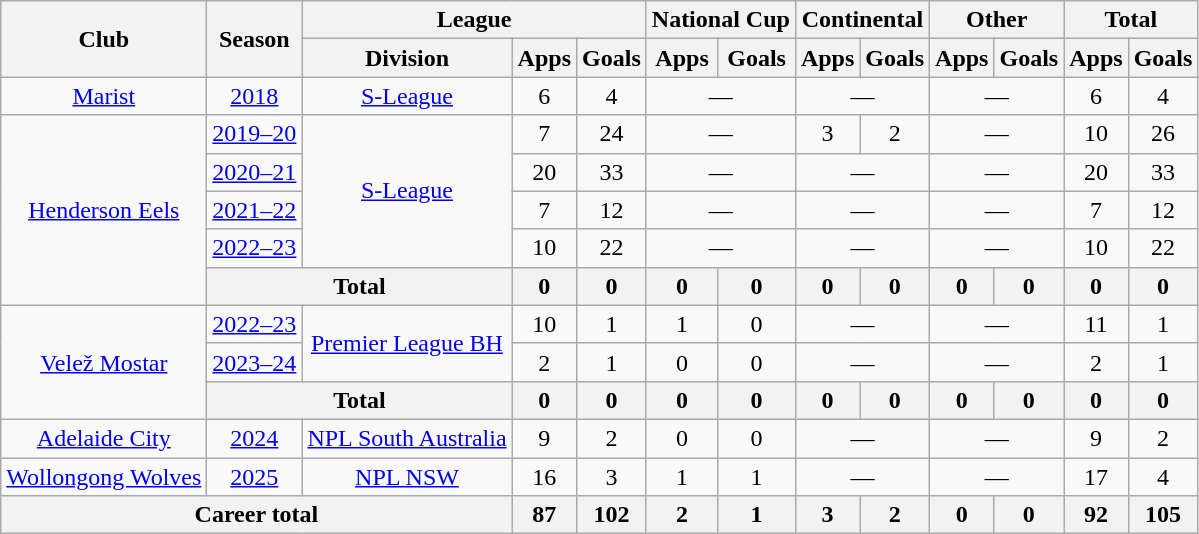<table class="wikitable" style="text-align:center">
<tr>
<th rowspan="2">Club</th>
<th rowspan="2">Season</th>
<th colspan="3">League</th>
<th colspan="2">National Cup</th>
<th colspan="2">Continental</th>
<th colspan="2">Other</th>
<th colspan="2">Total</th>
</tr>
<tr>
<th>Division</th>
<th>Apps</th>
<th>Goals</th>
<th>Apps</th>
<th>Goals</th>
<th>Apps</th>
<th>Goals</th>
<th>Apps</th>
<th>Goals</th>
<th>Apps</th>
<th>Goals</th>
</tr>
<tr>
<td><a href='#'>Marist</a></td>
<td><a href='#'>2018</a></td>
<td><a href='#'>S-League</a></td>
<td>6</td>
<td>4</td>
<td colspan="2">—</td>
<td colspan="2">—</td>
<td colspan="2">—</td>
<td>6</td>
<td>4</td>
</tr>
<tr>
<td rowspan="5"><a href='#'>Henderson Eels</a></td>
<td><a href='#'>2019–20</a></td>
<td rowspan="4"><a href='#'>S-League</a></td>
<td>7</td>
<td>24</td>
<td colspan="2">—</td>
<td>3</td>
<td>2</td>
<td colspan="2">—</td>
<td>10</td>
<td>26</td>
</tr>
<tr>
<td><a href='#'>2020–21</a></td>
<td>20</td>
<td>33</td>
<td colspan="2">—</td>
<td colspan="2">—</td>
<td colspan="2">—</td>
<td>20</td>
<td>33</td>
</tr>
<tr>
<td><a href='#'>2021–22</a></td>
<td>7</td>
<td>12</td>
<td colspan="2">—</td>
<td colspan="2">—</td>
<td colspan="2">—</td>
<td>7</td>
<td>12</td>
</tr>
<tr>
<td><a href='#'>2022–23</a></td>
<td>10</td>
<td>22</td>
<td colspan="2">—</td>
<td colspan="2">—</td>
<td colspan="2">—</td>
<td>10</td>
<td>22</td>
</tr>
<tr>
<th colspan="2">Total</th>
<th>0</th>
<th>0</th>
<th>0</th>
<th>0</th>
<th>0</th>
<th>0</th>
<th>0</th>
<th>0</th>
<th>0</th>
<th>0</th>
</tr>
<tr>
<td rowspan="3"><a href='#'>Velež Mostar</a></td>
<td><a href='#'>2022–23</a></td>
<td rowspan="2"><a href='#'>Premier League BH</a></td>
<td>10</td>
<td>1</td>
<td>1</td>
<td>0</td>
<td colspan="2">—</td>
<td colspan="2">—</td>
<td>11</td>
<td>1</td>
</tr>
<tr>
<td><a href='#'>2023–24</a></td>
<td>2</td>
<td>1</td>
<td>0</td>
<td>0</td>
<td colspan="2">—</td>
<td colspan="2">—</td>
<td>2</td>
<td>1</td>
</tr>
<tr>
<th colspan="2">Total</th>
<th>0</th>
<th>0</th>
<th>0</th>
<th>0</th>
<th>0</th>
<th>0</th>
<th>0</th>
<th>0</th>
<th>0</th>
<th>0</th>
</tr>
<tr>
<td><a href='#'>Adelaide City</a></td>
<td><a href='#'>2024</a></td>
<td><a href='#'>NPL South Australia</a></td>
<td>9</td>
<td>2</td>
<td>0</td>
<td>0</td>
<td colspan="2">—</td>
<td colspan="2">—</td>
<td>9</td>
<td>2</td>
</tr>
<tr>
<td><a href='#'>Wollongong Wolves</a></td>
<td><a href='#'>2025</a></td>
<td><a href='#'>NPL NSW</a></td>
<td>16</td>
<td>3</td>
<td>1</td>
<td>1</td>
<td colspan="2">—</td>
<td colspan="2">—</td>
<td>17</td>
<td>4</td>
</tr>
<tr>
<th colspan="3">Career total</th>
<th>87</th>
<th>102</th>
<th>2</th>
<th>1</th>
<th>3</th>
<th>2</th>
<th>0</th>
<th>0</th>
<th>92</th>
<th>105</th>
</tr>
</table>
